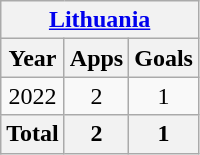<table class="wikitable" style="text-align:center">
<tr>
<th colspan=3><a href='#'>Lithuania</a></th>
</tr>
<tr>
<th>Year</th>
<th>Apps</th>
<th>Goals</th>
</tr>
<tr>
<td>2022</td>
<td>2</td>
<td>1</td>
</tr>
<tr>
<th>Total</th>
<th>2</th>
<th>1</th>
</tr>
</table>
